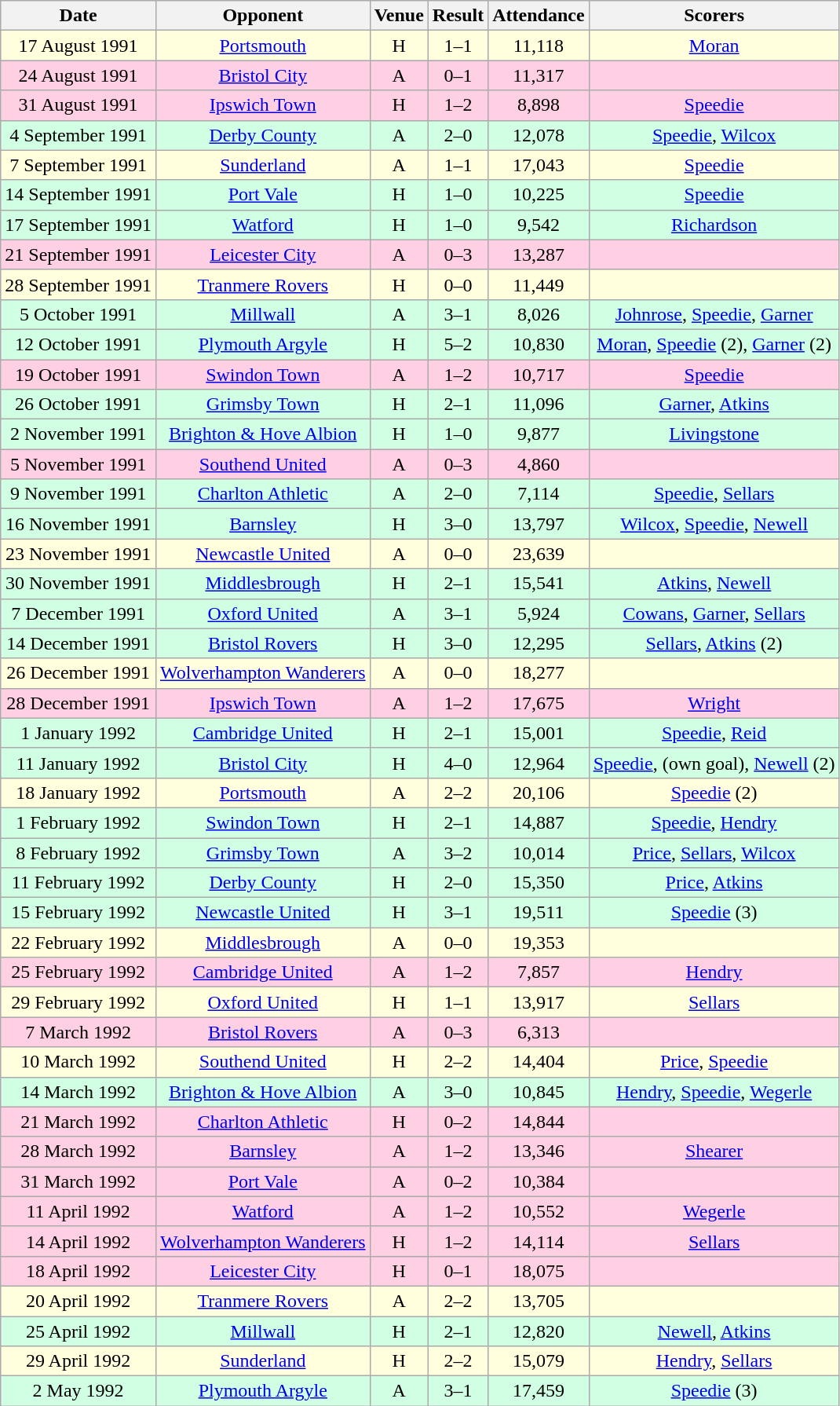<table class="wikitable sortable" style="text-align:center">
<tr>
<th>Date</th>
<th>Opponent</th>
<th>Venue</th>
<th>Result</th>
<th>Attendance</th>
<th>Scorers</th>
</tr>
<tr style="background-color: #ffffdd;">
<td>17 August 1991</td>
<td><a href='#'>Portsmouth</a></td>
<td>H</td>
<td>1–1</td>
<td>11,118</td>
<td><a href='#'>Moran</a></td>
</tr>
<tr style="background-color: #ffd0e3;">
<td>24 August 1991</td>
<td><a href='#'>Bristol City</a></td>
<td>A</td>
<td>0–1</td>
<td>11,317</td>
<td></td>
</tr>
<tr style="background-color: #ffd0e3;">
<td>31 August 1991</td>
<td><a href='#'>Ipswich Town</a></td>
<td>H</td>
<td>1–2</td>
<td>8,898</td>
<td><a href='#'>Speedie</a></td>
</tr>
<tr style="background-color: #d0ffe3;">
<td>4 September 1991</td>
<td><a href='#'>Derby County</a></td>
<td>A</td>
<td>2–0</td>
<td>12,078</td>
<td><a href='#'>Speedie</a>, <a href='#'>Wilcox</a></td>
</tr>
<tr style="background-color: #ffffdd;">
<td>7 September 1991</td>
<td><a href='#'>Sunderland</a></td>
<td>A</td>
<td>1–1</td>
<td>17,043</td>
<td><a href='#'>Speedie</a></td>
</tr>
<tr style="background-color: #d0ffe3;">
<td>14 September 1991</td>
<td><a href='#'>Port Vale</a></td>
<td>H</td>
<td>1–0</td>
<td>10,225</td>
<td><a href='#'>Speedie</a></td>
</tr>
<tr style="background-color: #d0ffe3;">
<td>17 September 1991</td>
<td><a href='#'>Watford</a></td>
<td>H</td>
<td>1–0</td>
<td>9,542</td>
<td><a href='#'>Richardson</a></td>
</tr>
<tr style="background-color: #ffd0e3;">
<td>21 September 1991</td>
<td><a href='#'>Leicester City</a></td>
<td>A</td>
<td>0–3</td>
<td>13,287</td>
<td></td>
</tr>
<tr style="background-color: #ffffdd;">
<td>28 September 1991</td>
<td><a href='#'>Tranmere Rovers</a></td>
<td>H</td>
<td>0–0</td>
<td>11,449</td>
<td></td>
</tr>
<tr style="background-color: #d0ffe3;">
<td>5 October 1991</td>
<td><a href='#'>Millwall</a></td>
<td>A</td>
<td>3–1</td>
<td>8,026</td>
<td><a href='#'>Johnrose</a>, <a href='#'>Speedie</a>, <a href='#'>Garner</a></td>
</tr>
<tr style="background-color: #d0ffe3;">
<td>12 October 1991</td>
<td><a href='#'>Plymouth Argyle</a></td>
<td>H</td>
<td>5–2</td>
<td>10,830</td>
<td><a href='#'>Moran</a>, <a href='#'>Speedie</a> (2), <a href='#'>Garner</a> (2)</td>
</tr>
<tr style="background-color: #ffd0e3;">
<td>19 October 1991</td>
<td><a href='#'>Swindon Town</a></td>
<td>A</td>
<td>1–2</td>
<td>10,717</td>
<td><a href='#'>Speedie</a></td>
</tr>
<tr style="background-color: #d0ffe3;">
<td>26 October 1991</td>
<td><a href='#'>Grimsby Town</a></td>
<td>H</td>
<td>2–1</td>
<td>11,096</td>
<td><a href='#'>Garner</a>, <a href='#'>Atkins</a></td>
</tr>
<tr style="background-color: #d0ffe3;">
<td>2 November 1991</td>
<td><a href='#'>Brighton & Hove Albion</a></td>
<td>H</td>
<td>1–0</td>
<td>9,877</td>
<td><a href='#'>Livingstone</a></td>
</tr>
<tr style="background-color: #ffd0e3;">
<td>5 November 1991</td>
<td><a href='#'>Southend United</a></td>
<td>A</td>
<td>0–3</td>
<td>4,860</td>
<td></td>
</tr>
<tr style="background-color: #d0ffe3;">
<td>9 November 1991</td>
<td><a href='#'>Charlton Athletic</a></td>
<td>A</td>
<td>2–0</td>
<td>7,114</td>
<td><a href='#'>Speedie</a>, <a href='#'>Sellars</a></td>
</tr>
<tr style="background-color: #d0ffe3;">
<td>16 November 1991</td>
<td><a href='#'>Barnsley</a></td>
<td>H</td>
<td>3–0</td>
<td>13,797</td>
<td><a href='#'>Wilcox</a>, <a href='#'>Speedie</a>, <a href='#'>Newell</a></td>
</tr>
<tr style="background-color: #ffffdd;">
<td>23 November 1991</td>
<td><a href='#'>Newcastle United</a></td>
<td>A</td>
<td>0–0</td>
<td>23,639</td>
<td></td>
</tr>
<tr style="background-color: #d0ffe3;">
<td>30 November 1991</td>
<td><a href='#'>Middlesbrough</a></td>
<td>H</td>
<td>2–1</td>
<td>15,541</td>
<td><a href='#'>Atkins</a>, <a href='#'>Newell</a></td>
</tr>
<tr style="background-color: #d0ffe3;">
<td>7 December 1991</td>
<td><a href='#'>Oxford United</a></td>
<td>A</td>
<td>3–1</td>
<td>5,924</td>
<td><a href='#'>Cowans</a>, <a href='#'>Garner</a>, <a href='#'>Sellars</a></td>
</tr>
<tr style="background-color: #d0ffe3;">
<td>14 December 1991</td>
<td><a href='#'>Bristol Rovers</a></td>
<td>H</td>
<td>3–0</td>
<td>12,295</td>
<td><a href='#'>Sellars</a>, <a href='#'>Atkins</a> (2)</td>
</tr>
<tr style="background-color: #ffffdd;">
<td>26 December 1991</td>
<td><a href='#'>Wolverhampton Wanderers</a></td>
<td>A</td>
<td>0–0</td>
<td>18,277</td>
<td></td>
</tr>
<tr style="background-color: #ffd0e3;">
<td>28 December 1991</td>
<td><a href='#'>Ipswich Town</a></td>
<td>A</td>
<td>1–2</td>
<td>17,675</td>
<td><a href='#'>Wright</a></td>
</tr>
<tr style="background-color: #d0ffe3;">
<td>1 January 1992</td>
<td><a href='#'>Cambridge United</a></td>
<td>H</td>
<td>2–1</td>
<td>15,001</td>
<td><a href='#'>Speedie</a>, <a href='#'>Reid</a></td>
</tr>
<tr style="background-color: #d0ffe3;">
<td>11 January 1992</td>
<td><a href='#'>Bristol City</a></td>
<td>H</td>
<td>4–0</td>
<td>12,964</td>
<td><a href='#'>Speedie</a>, (own goal), <a href='#'>Newell</a> (2)</td>
</tr>
<tr style="background-color: #ffffdd;">
<td>18 January 1992</td>
<td><a href='#'>Portsmouth</a></td>
<td>A</td>
<td>2–2</td>
<td>20,106</td>
<td><a href='#'>Speedie</a> (2)</td>
</tr>
<tr style="background-color: #d0ffe3;">
<td>1 February 1992</td>
<td><a href='#'>Swindon Town</a></td>
<td>H</td>
<td>2–1</td>
<td>14,887</td>
<td><a href='#'>Speedie</a>, <a href='#'>Hendry</a></td>
</tr>
<tr style="background-color: #d0ffe3;">
<td>8 February 1992</td>
<td><a href='#'>Grimsby Town</a></td>
<td>A</td>
<td>3–2</td>
<td>10,014</td>
<td><a href='#'>Price</a>, <a href='#'>Sellars</a>, <a href='#'>Wilcox</a></td>
</tr>
<tr style="background-color: #d0ffe3;">
<td>11 February 1992</td>
<td><a href='#'>Derby County</a></td>
<td>H</td>
<td>2–0</td>
<td>15,350</td>
<td><a href='#'>Price</a>, <a href='#'>Atkins</a></td>
</tr>
<tr style="background-color: #d0ffe3;">
<td>15 February 1992</td>
<td><a href='#'>Newcastle United</a></td>
<td>H</td>
<td>3–1</td>
<td>19,511</td>
<td><a href='#'>Speedie</a> (3)</td>
</tr>
<tr style="background-color: #ffffdd;">
<td>22 February 1992</td>
<td><a href='#'>Middlesbrough</a></td>
<td>A</td>
<td>0–0</td>
<td>19,353</td>
<td></td>
</tr>
<tr style="background-color: #ffd0e3;">
<td>25 February 1992</td>
<td><a href='#'>Cambridge United</a></td>
<td>A</td>
<td>1–2</td>
<td>7,857</td>
<td><a href='#'>Hendry</a></td>
</tr>
<tr style="background-color: #ffffdd;">
<td>29 February 1992</td>
<td><a href='#'>Oxford United</a></td>
<td>H</td>
<td>1–1</td>
<td>13,917</td>
<td><a href='#'>Sellars</a></td>
</tr>
<tr style="background-color: #ffd0e3;">
<td>7 March 1992</td>
<td><a href='#'>Bristol Rovers</a></td>
<td>A</td>
<td>0–3</td>
<td>6,313</td>
<td></td>
</tr>
<tr style="background-color: #ffffdd;">
<td>10 March 1992</td>
<td><a href='#'>Southend United</a></td>
<td>H</td>
<td>2–2</td>
<td>14,404</td>
<td><a href='#'>Price</a>, <a href='#'>Speedie</a></td>
</tr>
<tr style="background-color: #d0ffe3;">
<td>14 March 1992</td>
<td><a href='#'>Brighton & Hove Albion</a></td>
<td>A</td>
<td>3–0</td>
<td>10,845</td>
<td><a href='#'>Hendry</a>, <a href='#'>Speedie</a>, <a href='#'>Wegerle</a></td>
</tr>
<tr style="background-color: #ffd0e3;">
<td>21 March 1992</td>
<td><a href='#'>Charlton Athletic</a></td>
<td>H</td>
<td>0–2</td>
<td>14,844</td>
<td></td>
</tr>
<tr style="background-color: #ffd0e3;">
<td>28 March 1992</td>
<td><a href='#'>Barnsley</a></td>
<td>A</td>
<td>1–2</td>
<td>13,346</td>
<td><a href='#'>Shearer</a></td>
</tr>
<tr style="background-color: #ffd0e3;">
<td>31 March 1992</td>
<td><a href='#'>Port Vale</a></td>
<td>A</td>
<td>0–2</td>
<td>10,384</td>
<td></td>
</tr>
<tr style="background-color: #ffd0e3;">
<td>11 April 1992</td>
<td><a href='#'>Watford</a></td>
<td>A</td>
<td>1–2</td>
<td>10,552</td>
<td><a href='#'>Wegerle</a></td>
</tr>
<tr style="background-color: #ffd0e3;">
<td>14 April 1992</td>
<td><a href='#'>Wolverhampton Wanderers</a></td>
<td>H</td>
<td>1–2</td>
<td>14,114</td>
<td><a href='#'>Sellars</a></td>
</tr>
<tr style="background-color: #ffd0e3;">
<td>18 April 1992</td>
<td><a href='#'>Leicester City</a></td>
<td>H</td>
<td>0–1</td>
<td>18,075</td>
<td></td>
</tr>
<tr style="background-color: #ffffdd;">
<td>20 April 1992</td>
<td><a href='#'>Tranmere Rovers</a></td>
<td>A</td>
<td>2–2</td>
<td>13,705</td>
<td></td>
</tr>
<tr style="background-color: #d0ffe3;">
<td>25 April 1992</td>
<td><a href='#'>Millwall</a></td>
<td>H</td>
<td>2–1</td>
<td>12,820</td>
<td><a href='#'>Newell</a>, <a href='#'>Atkins</a></td>
</tr>
<tr style="background-color: #ffffdd;">
<td>29 April 1992</td>
<td><a href='#'>Sunderland</a></td>
<td>H</td>
<td>2–2</td>
<td>15,079</td>
<td><a href='#'>Hendry</a>, <a href='#'>Sellars</a></td>
</tr>
<tr style="background-color: #d0ffe3;">
<td>2 May 1992</td>
<td><a href='#'>Plymouth Argyle</a></td>
<td>A</td>
<td>3–1</td>
<td>17,459</td>
<td><a href='#'>Speedie</a> (3)</td>
</tr>
</table>
